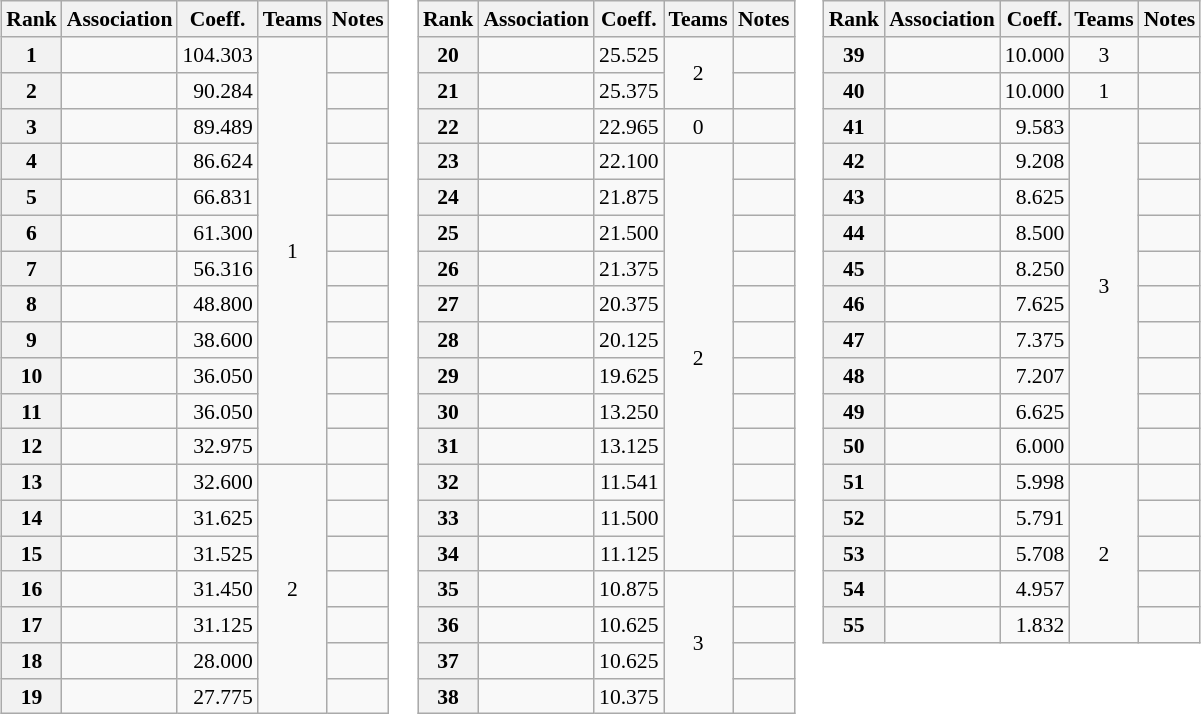<table>
<tr valign=top style="font-size:90%">
<td><br><table class="wikitable">
<tr>
<th>Rank</th>
<th>Association</th>
<th>Coeff.</th>
<th>Teams</th>
<th>Notes</th>
</tr>
<tr>
<th>1</th>
<td></td>
<td align=right>104.303</td>
<td align=center rowspan=12>1</td>
<td></td>
</tr>
<tr>
<th>2</th>
<td></td>
<td align=right>90.284</td>
<td></td>
</tr>
<tr>
<th>3</th>
<td></td>
<td align=right>89.489</td>
<td></td>
</tr>
<tr>
<th>4</th>
<td></td>
<td align=right>86.624</td>
<td></td>
</tr>
<tr>
<th>5</th>
<td></td>
<td align=right>66.831</td>
<td></td>
</tr>
<tr>
<th>6</th>
<td></td>
<td align=right>61.300</td>
<td></td>
</tr>
<tr>
<th>7</th>
<td></td>
<td align=right>56.316</td>
<td></td>
</tr>
<tr>
<th>8</th>
<td></td>
<td align=right>48.800</td>
<td></td>
</tr>
<tr>
<th>9</th>
<td></td>
<td align=right>38.600</td>
<td></td>
</tr>
<tr>
<th>10</th>
<td></td>
<td align=right>36.050</td>
<td></td>
</tr>
<tr>
<th>11</th>
<td></td>
<td align=right>36.050</td>
<td></td>
</tr>
<tr>
<th>12</th>
<td></td>
<td align=right>32.975</td>
<td></td>
</tr>
<tr>
<th>13</th>
<td></td>
<td align=right>32.600</td>
<td align=center rowspan=7>2</td>
<td></td>
</tr>
<tr>
<th>14</th>
<td></td>
<td align=right>31.625</td>
<td></td>
</tr>
<tr>
<th>15</th>
<td></td>
<td align=right>31.525</td>
</tr>
<tr>
<th>16</th>
<td></td>
<td align=right>31.450</td>
<td></td>
</tr>
<tr>
<th>17</th>
<td></td>
<td align=right>31.125</td>
<td></td>
</tr>
<tr>
<th>18</th>
<td></td>
<td align=right>28.000</td>
<td></td>
</tr>
<tr>
<th>19</th>
<td></td>
<td align=right>27.775</td>
<td></td>
</tr>
</table>
</td>
<td><br><table class="wikitable">
<tr>
<th>Rank</th>
<th>Association</th>
<th>Coeff.</th>
<th>Teams</th>
<th>Notes</th>
</tr>
<tr>
<th>20</th>
<td></td>
<td align=right>25.525</td>
<td align=center rowspan=2>2</td>
<td></td>
</tr>
<tr>
<th>21</th>
<td></td>
<td align=right>25.375</td>
<td></td>
</tr>
<tr>
<th>22</th>
<td></td>
<td align=right>22.965</td>
<td align=center rowspan=1>0</td>
<td></td>
</tr>
<tr>
<th>23</th>
<td></td>
<td align=right>22.100</td>
<td align=center rowspan=12>2</td>
<td></td>
</tr>
<tr>
<th>24</th>
<td></td>
<td align=right>21.875</td>
<td></td>
</tr>
<tr>
<th>25</th>
<td></td>
<td align=right>21.500</td>
<td></td>
</tr>
<tr>
<th>26</th>
<td></td>
<td align=right>21.375</td>
<td></td>
</tr>
<tr>
<th>27</th>
<td></td>
<td align=right>20.375</td>
<td></td>
</tr>
<tr>
<th>28</th>
<td></td>
<td align=right>20.125</td>
<td></td>
</tr>
<tr>
<th>29</th>
<td></td>
<td align=right>19.625</td>
<td></td>
</tr>
<tr>
<th>30</th>
<td></td>
<td align=right>13.250</td>
<td></td>
</tr>
<tr>
<th>31</th>
<td></td>
<td align=right>13.125</td>
<td></td>
</tr>
<tr>
<th>32</th>
<td></td>
<td align=right>11.541</td>
<td></td>
</tr>
<tr>
<th>33</th>
<td></td>
<td align=right>11.500</td>
<td></td>
</tr>
<tr>
<th>34</th>
<td></td>
<td align=right>11.125</td>
<td></td>
</tr>
<tr>
<th>35</th>
<td></td>
<td align=right>10.875</td>
<td align=center rowspan=4>3</td>
<td></td>
</tr>
<tr>
<th>36</th>
<td></td>
<td align=right>10.625</td>
<td></td>
</tr>
<tr>
<th>37</th>
<td></td>
<td align=right>10.625</td>
<td></td>
</tr>
<tr>
<th>38</th>
<td></td>
<td align=right>10.375</td>
<td></td>
</tr>
</table>
</td>
<td><br><table class="wikitable">
<tr>
<th>Rank</th>
<th>Association</th>
<th>Coeff.</th>
<th>Teams</th>
<th>Notes</th>
</tr>
<tr>
<th>39</th>
<td></td>
<td align=right>10.000</td>
<td align=center rowspan=1>3</td>
<td></td>
</tr>
<tr>
<th>40</th>
<td></td>
<td align=right>10.000</td>
<td align=center rowspan=1>1</td>
<td></td>
</tr>
<tr>
<th>41</th>
<td></td>
<td align=right>9.583</td>
<td align=center rowspan=10>3</td>
<td></td>
</tr>
<tr>
<th>42</th>
<td></td>
<td align=right>9.208</td>
<td></td>
</tr>
<tr>
<th>43</th>
<td></td>
<td align=right>8.625</td>
<td></td>
</tr>
<tr>
<th>44</th>
<td></td>
<td align=right>8.500</td>
<td></td>
</tr>
<tr>
<th>45</th>
<td></td>
<td align=right>8.250</td>
<td></td>
</tr>
<tr>
<th>46</th>
<td></td>
<td align=right>7.625</td>
<td></td>
</tr>
<tr>
<th>47</th>
<td></td>
<td align=right>7.375</td>
<td></td>
</tr>
<tr>
<th>48</th>
<td></td>
<td align=right>7.207</td>
<td></td>
</tr>
<tr>
<th>49</th>
<td></td>
<td align=right>6.625</td>
<td></td>
</tr>
<tr>
<th>50</th>
<td></td>
<td align=right>6.000</td>
<td></td>
</tr>
<tr>
<th>51</th>
<td></td>
<td align=right>5.998</td>
<td align=center rowspan=5>2</td>
<td></td>
</tr>
<tr>
<th>52</th>
<td></td>
<td align=right>5.791</td>
<td></td>
</tr>
<tr>
<th>53</th>
<td></td>
<td align=right>5.708</td>
<td></td>
</tr>
<tr>
<th>54</th>
<td></td>
<td align=right>4.957</td>
<td></td>
</tr>
<tr>
<th>55</th>
<td></td>
<td align=right>1.832</td>
<td></td>
</tr>
</table>
</td>
</tr>
</table>
